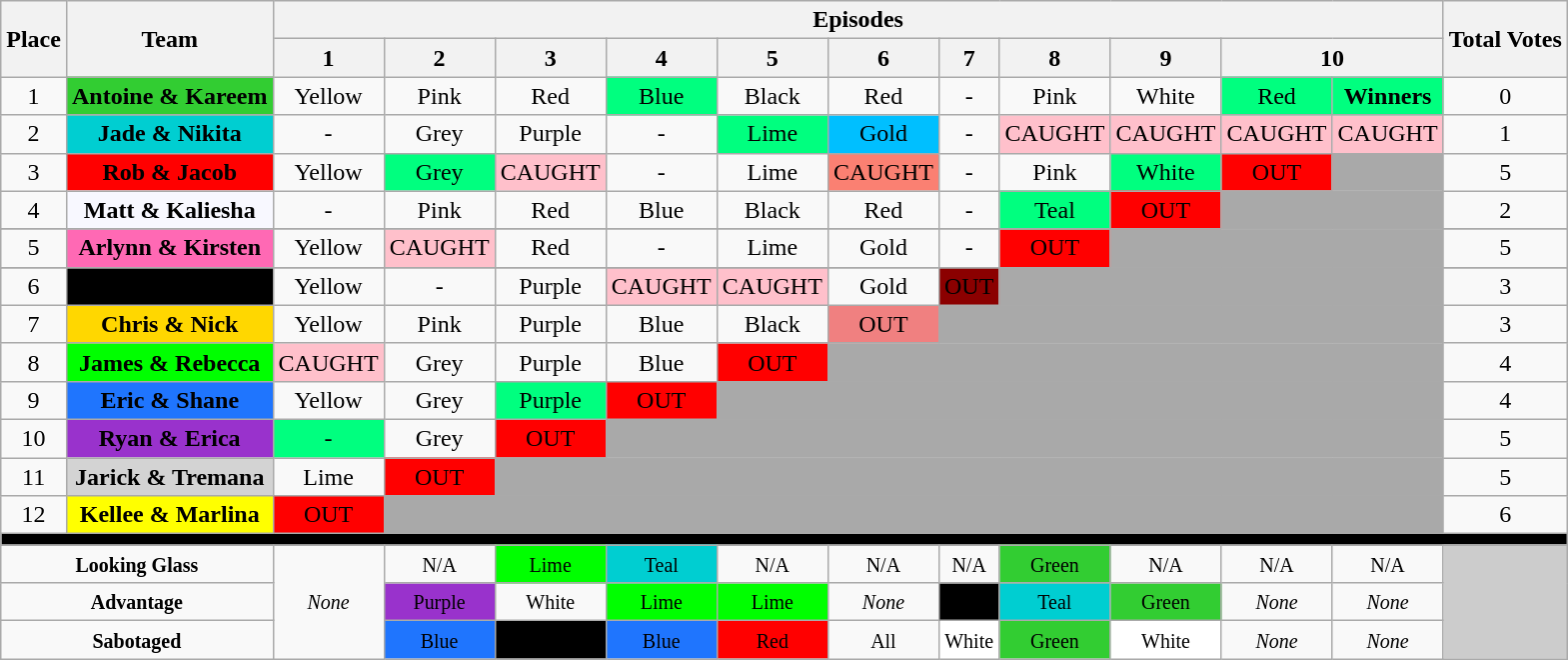<table class="wikitable" style="text-align: center; ">
<tr>
<th rowspan="2">Place</th>
<th rowspan="2">Team</th>
<th colspan="11">Episodes</th>
<th colspan="2" rowspan="2">Total Votes</th>
</tr>
<tr>
<th>1</th>
<th>2</th>
<th>3</th>
<th>4</th>
<th>5</th>
<th>6</th>
<th>7</th>
<th>8</th>
<th>9</th>
<th colspan="2">10</th>
</tr>
<tr>
<td>1</td>
<td style="background:limegreen;"><strong>Antoine & Kareem</strong></td>
<td>Yellow</td>
<td>Pink</td>
<td>Red</td>
<td style="background:springgreen;">Blue</td>
<td>Black</td>
<td>Red</td>
<td>-</td>
<td>Pink</td>
<td>White</td>
<td style="background:springgreen;">Red</td>
<td style="background:springgreen;"><strong>Winners</strong></td>
<td>0</td>
</tr>
<tr>
<td>2</td>
<td style="background:darkturquoise;"><strong>Jade & Nikita</strong></td>
<td>-</td>
<td>Grey</td>
<td>Purple</td>
<td>-</td>
<td style="background:springgreen;">Lime</td>
<td style="background:deepskyblue;">Gold</td>
<td>-</td>
<td style="background:pink;">CAUGHT</td>
<td style="background:pink;">CAUGHT</td>
<td style="background:pink;">CAUGHT</td>
<td style="background:pink;">CAUGHT</td>
<td>1</td>
</tr>
<tr>
<td>3</td>
<td style="background:red;"><span><strong>Rob & Jacob</strong></span></td>
<td>Yellow</td>
<td style="background:springgreen;">Grey</td>
<td style="background:pink;">CAUGHT</td>
<td>-</td>
<td>Lime</td>
<td style="background:salmon;">CAUGHT</td>
<td>-</td>
<td>Pink</td>
<td style="background:springgreen;">White</td>
<td style="background:red;">OUT</td>
<td colspan="1" style="background:darkgray;"></td>
<td>5</td>
</tr>
<tr>
<td>4</td>
<td style="background:ghostwhite;"><strong>Matt & Kaliesha</strong></td>
<td>-</td>
<td>Pink</td>
<td>Red</td>
<td>Blue</td>
<td>Black</td>
<td>Red</td>
<td>-</td>
<td style="background:springgreen;">Teal</td>
<td style="background:red;">OUT</td>
<td colspan="2" style="background:darkgray;"></td>
<td>2</td>
</tr>
<tr>
</tr>
<tr>
<td>5</td>
<td style="background:hotpink;"><strong>Arlynn & Kirsten</strong></td>
<td>Yellow</td>
<td style="background:pink;">CAUGHT</td>
<td>Red</td>
<td>-</td>
<td>Lime</td>
<td>Gold</td>
<td>-</td>
<td style="background:red;">OUT</td>
<td colspan="3" style="background:darkgray;"></td>
<td>5</td>
</tr>
<tr>
</tr>
<tr>
<td>6</td>
<td style="background:black;"><span><strong>Sabrina & Noelle</strong></span></td>
<td>Yellow</td>
<td>-</td>
<td>Purple</td>
<td style="background:pink;">CAUGHT</td>
<td style="background:pink;">CAUGHT</td>
<td>Gold</td>
<td style="background:darkred;">OUT</td>
<td colspan="4" style="background:darkgray;"></td>
<td>3</td>
</tr>
<tr>
<td>7</td>
<td style="background:gold;"><strong>Chris & Nick</strong></td>
<td>Yellow</td>
<td>Pink</td>
<td>Purple</td>
<td>Blue</td>
<td>Black</td>
<td style= "background:lightcoral;">OUT</td>
<td colspan="5" style="background:darkgray;"></td>
<td>3</td>
</tr>
<tr>
<td>8</td>
<td style="background:lime;"><strong>James & Rebecca</strong></td>
<td style="background:pink;">CAUGHT</td>
<td>Grey</td>
<td>Purple</td>
<td>Blue</td>
<td style="background:red;">OUT</td>
<td colspan="6" style="background:darkgray;"></td>
<td>4</td>
</tr>
<tr>
<td>9</td>
<td style="background:#1F75FE;"><strong>Eric & Shane</strong></td>
<td>Yellow</td>
<td>Grey</td>
<td style="background:springgreen;">Purple</td>
<td style="background:red;">OUT</td>
<td colspan="7" style="background:darkgray;"></td>
<td>4</td>
</tr>
<tr>
<td>10</td>
<td style="background:darkorchid;"><strong>Ryan & Erica</strong></td>
<td style="background:springgreen;">-</td>
<td>Grey</td>
<td style="background:red;">OUT</td>
<td colspan="8" style="background:darkgray;"></td>
<td>5</td>
</tr>
<tr>
<td>11</td>
<td style="background:lightgrey;"><strong>Jarick & Tremana</strong></td>
<td>Lime</td>
<td style="background:red;">OUT</td>
<td colspan="9" style="background:darkgray;"></td>
<td>5</td>
</tr>
<tr>
<td>12</td>
<td style="background:yellow;"><strong>Kellee & Marlina</strong></td>
<td style="background:red;">OUT</td>
<td colspan="10" style="background:darkgray;"></td>
<td>6</td>
</tr>
<tr>
<td colspan="14" style="background:black;"></td>
</tr>
<tr>
<td colspan="2"><small><strong>Looking Glass</strong></small></td>
<td rowspan="3"><small><em>None</em></small></td>
<td><small>N/A</small></td>
<td style="background:lime;"><small>Lime</small></td>
<td style="background:darkturquoise;"><small>Teal</small></td>
<td><small>N/A</small></td>
<td><small>N/A</small></td>
<td><small>N/A</small></td>
<td style="background:limegreen;"><small>Green</small></td>
<td><small>N/A</small></td>
<td><small>N/A</small></td>
<td><small>N/A</small></td>
<td rowspan=3 bgcolor="#CCCCCC"></td>
</tr>
<tr>
<td colspan="2"><small><strong>Advantage</strong></small></td>
<td style="background:darkorchid;"><small>Purple</small></td>
<td><small>White</small></td>
<td style="background:lime;"><small>Lime</small></td>
<td style="background:lime;"><small>Lime</small></td>
<td><small><em>None</em></small></td>
<td style="background:black;"><span><small>Black</small></span></td>
<td style="background:darkturquoise;"><small>Teal</small></td>
<td style="background:limegreen;"><small>Green</small></td>
<td><small><em>None</em></small></td>
<td><small><em>None</em></small></td>
</tr>
<tr>
<td colspan="2"><small><strong>Sabotaged</strong></small></td>
<td style="background:#1F75FE;"><small>Blue</small></td>
<td style="background:black;"><span><small>Black</small></span></td>
<td style="background:#1F75FE;"><small>Blue</small></td>
<td style="background:red;"><span><small>Red</small></span></td>
<td><small>All</small></td>
<td style="background:white;"><small>White</small></td>
<td style="background:limegreen;"><small>Green</small></td>
<td style="background:white;"><small>White</small></td>
<td><small><em>None</em></small></td>
<td><small><em>None</em></small></td>
</tr>
</table>
